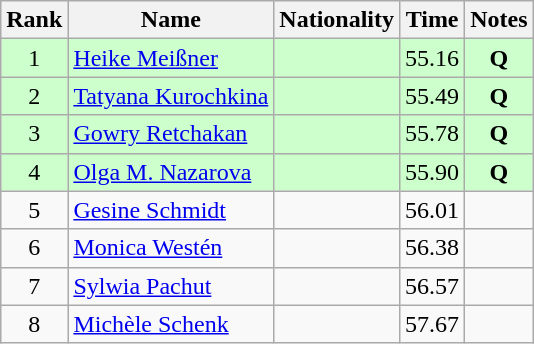<table class="wikitable sortable" style="text-align:center">
<tr>
<th>Rank</th>
<th>Name</th>
<th>Nationality</th>
<th>Time</th>
<th>Notes</th>
</tr>
<tr bgcolor=ccffcc>
<td>1</td>
<td align=left><a href='#'>Heike Meißner</a></td>
<td align=left></td>
<td>55.16</td>
<td><strong>Q</strong></td>
</tr>
<tr bgcolor=ccffcc>
<td>2</td>
<td align=left><a href='#'>Tatyana Kurochkina</a></td>
<td align=left></td>
<td>55.49</td>
<td><strong>Q</strong></td>
</tr>
<tr bgcolor=ccffcc>
<td>3</td>
<td align=left><a href='#'>Gowry Retchakan</a></td>
<td align=left></td>
<td>55.78</td>
<td><strong>Q</strong></td>
</tr>
<tr bgcolor=ccffcc>
<td>4</td>
<td align=left><a href='#'>Olga M. Nazarova</a></td>
<td align=left></td>
<td>55.90</td>
<td><strong>Q</strong></td>
</tr>
<tr>
<td>5</td>
<td align=left><a href='#'>Gesine Schmidt</a></td>
<td align=left></td>
<td>56.01</td>
<td></td>
</tr>
<tr>
<td>6</td>
<td align=left><a href='#'>Monica Westén</a></td>
<td align=left></td>
<td>56.38</td>
<td></td>
</tr>
<tr>
<td>7</td>
<td align=left><a href='#'>Sylwia Pachut</a></td>
<td align=left></td>
<td>56.57</td>
<td></td>
</tr>
<tr>
<td>8</td>
<td align=left><a href='#'>Michèle Schenk</a></td>
<td align=left></td>
<td>57.67</td>
<td></td>
</tr>
</table>
